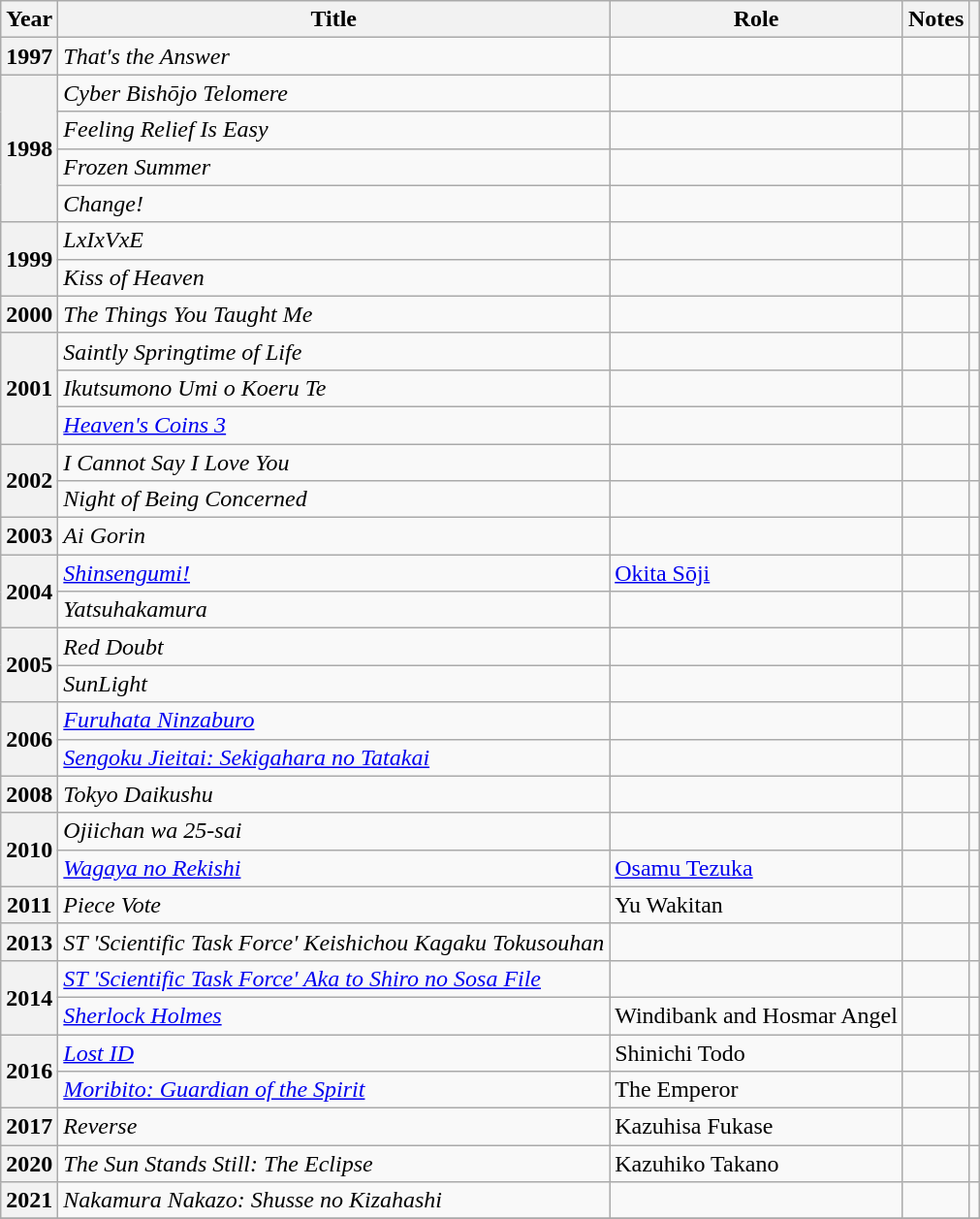<table class="wikitable plainrowheaders sortable">
<tr>
<th scope="col">Year</th>
<th scope="col">Title</th>
<th scope="col">Role</th>
<th scope="col" class="unsortable">Notes</th>
<th scope="col" class="unsortable"></th>
</tr>
<tr>
<th scope="row">1997</th>
<td><em>That's the Answer</em></td>
<td></td>
<td></td>
<td></td>
</tr>
<tr>
<th scope="row" rowspan="4">1998</th>
<td><em>Cyber Bishōjo Telomere</em></td>
<td></td>
<td></td>
<td></td>
</tr>
<tr>
<td><em>Feeling Relief Is Easy</em></td>
<td></td>
<td></td>
<td></td>
</tr>
<tr>
<td><em>Frozen Summer</em></td>
<td></td>
<td></td>
<td></td>
</tr>
<tr>
<td><em>Change!</em></td>
<td></td>
<td></td>
<td></td>
</tr>
<tr>
<th scope="row" rowspan="2">1999</th>
<td><em>LxIxVxE</em></td>
<td></td>
<td></td>
<td></td>
</tr>
<tr>
<td><em>Kiss of Heaven</em></td>
<td></td>
<td></td>
<td></td>
</tr>
<tr>
<th scope="row">2000</th>
<td><em>The Things You Taught Me</em></td>
<td></td>
<td></td>
<td></td>
</tr>
<tr>
<th scope="row" rowspan="3">2001</th>
<td><em>Saintly Springtime of Life</em></td>
<td></td>
<td></td>
<td></td>
</tr>
<tr>
<td><em>Ikutsumono Umi o Koeru Te</em></td>
<td></td>
<td></td>
<td></td>
</tr>
<tr>
<td><em><a href='#'>Heaven's Coins 3</a></em></td>
<td></td>
<td></td>
<td></td>
</tr>
<tr>
<th scope="row" rowspan="2">2002</th>
<td><em>I Cannot Say I Love You</em></td>
<td></td>
<td></td>
<td></td>
</tr>
<tr>
<td><em>Night of Being Concerned</em></td>
<td></td>
<td></td>
<td></td>
</tr>
<tr>
<th scope="row">2003</th>
<td><em>Ai Gorin</em></td>
<td></td>
<td></td>
<td></td>
</tr>
<tr>
<th scope="row" rowspan="2">2004</th>
<td><em><a href='#'>Shinsengumi!</a></em></td>
<td><a href='#'>Okita Sōji</a></td>
<td></td>
<td style="text-align:center"></td>
</tr>
<tr>
<td><em>Yatsuhakamura</em></td>
<td></td>
<td></td>
<td></td>
</tr>
<tr>
<th scope="row" rowspan="2">2005</th>
<td><em>Red Doubt</em></td>
<td></td>
<td></td>
<td></td>
</tr>
<tr>
<td><em>SunLight</em></td>
<td></td>
<td></td>
<td></td>
</tr>
<tr>
<th scope="row" rowspan="2">2006</th>
<td><em><a href='#'>Furuhata Ninzaburo</a></em></td>
<td></td>
<td></td>
<td></td>
</tr>
<tr>
<td><em><a href='#'>Sengoku Jieitai: Sekigahara no Tatakai</a></em></td>
<td></td>
<td></td>
<td></td>
</tr>
<tr>
<th scope="row">2008</th>
<td><em>Tokyo Daikushu</em></td>
<td></td>
<td></td>
<td></td>
</tr>
<tr>
<th scope="row" rowspan="2">2010</th>
<td><em>Ojiichan wa 25-sai</em></td>
<td></td>
<td></td>
<td></td>
</tr>
<tr>
<td><em><a href='#'>Wagaya no Rekishi</a></em></td>
<td><a href='#'>Osamu Tezuka</a></td>
<td></td>
<td style="text-align:center"></td>
</tr>
<tr>
<th scope="row">2011</th>
<td><em>Piece Vote</em></td>
<td>Yu Wakitan</td>
<td></td>
<td></td>
</tr>
<tr>
<th scope="row">2013</th>
<td><em>ST 'Scientific Task Force' Keishichou Kagaku Tokusouhan</em></td>
<td></td>
<td></td>
<td></td>
</tr>
<tr>
<th scope="row" rowspan="2">2014</th>
<td><em><a href='#'>ST 'Scientific Task Force' Aka to Shiro no Sosa File</a></em></td>
<td></td>
<td></td>
<td></td>
</tr>
<tr>
<td><em><a href='#'>Sherlock Holmes</a></em></td>
<td>Windibank and Hosmar Angel</td>
<td></td>
<td></td>
</tr>
<tr>
<th scope="row" rowspan="2">2016</th>
<td><em><a href='#'>Lost ID</a></em></td>
<td>Shinichi Todo</td>
<td></td>
<td></td>
</tr>
<tr>
<td><em><a href='#'>Moribito: Guardian of the Spirit</a></em></td>
<td>The Emperor</td>
<td></td>
<td></td>
</tr>
<tr>
<th scope="row">2017</th>
<td><em>Reverse</em></td>
<td>Kazuhisa Fukase</td>
<td></td>
<td></td>
</tr>
<tr>
<th scope="row">2020</th>
<td><em>The Sun Stands Still: The Eclipse</em></td>
<td>Kazuhiko Takano</td>
<td></td>
<td></td>
</tr>
<tr>
<th scope="row">2021</th>
<td><em>Nakamura Nakazo: Shusse no Kizahashi</em></td>
<td></td>
<td></td>
<td style="text-align:center"></td>
</tr>
<tr>
</tr>
</table>
